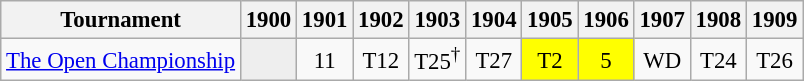<table class="wikitable" style="font-size:95%;text-align:center;">
<tr>
<th>Tournament</th>
<th>1900</th>
<th>1901</th>
<th>1902</th>
<th>1903</th>
<th>1904</th>
<th>1905</th>
<th>1906</th>
<th>1907</th>
<th>1908</th>
<th>1909</th>
</tr>
<tr>
<td align="left"><a href='#'>The Open Championship</a></td>
<td style="background:#eeeeee;"></td>
<td>11</td>
<td>T12</td>
<td>T25<sup>†</sup></td>
<td>T27</td>
<td style="background:yellow;">T2</td>
<td style="background:yellow;">5</td>
<td>WD</td>
<td>T24</td>
<td>T26</td>
</tr>
</table>
